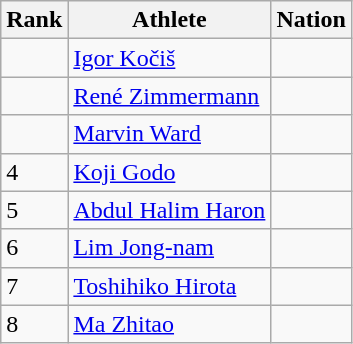<table class="wikitable sortable" style="text-align:left">
<tr>
<th scope=col>Rank</th>
<th scope=col>Athlete</th>
<th scope=col>Nation</th>
</tr>
<tr>
<td></td>
<td align=left><a href='#'>Igor Kočiš</a></td>
<td></td>
</tr>
<tr>
<td></td>
<td align=left><a href='#'>René Zimmermann</a></td>
<td></td>
</tr>
<tr>
<td></td>
<td align=left><a href='#'>Marvin Ward</a></td>
<td></td>
</tr>
<tr>
<td>4</td>
<td align=left><a href='#'>Koji Godo</a></td>
<td></td>
</tr>
<tr>
<td>5</td>
<td align=left><a href='#'>Abdul Halim Haron</a></td>
<td></td>
</tr>
<tr>
<td>6</td>
<td align=left><a href='#'>Lim Jong-nam</a></td>
<td></td>
</tr>
<tr>
<td>7</td>
<td align=left><a href='#'>Toshihiko Hirota</a></td>
<td></td>
</tr>
<tr>
<td>8</td>
<td align=left><a href='#'>Ma Zhitao</a></td>
<td></td>
</tr>
</table>
